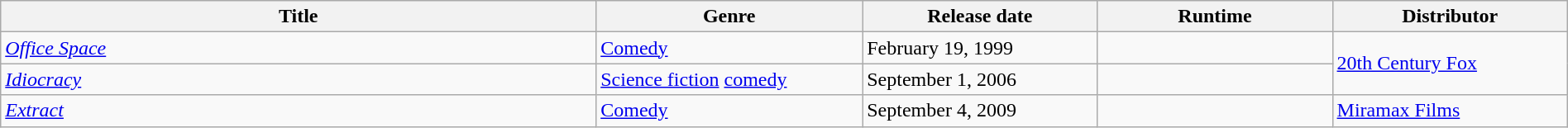<table class="wikitable sortable" style="width:100%">
<tr>
<th style="width:38%;">Title</th>
<th style="width:17%;">Genre</th>
<th style="width:15%;">Release date</th>
<th style="width:15%;">Runtime</th>
<th style="width:15%;">Distributor</th>
</tr>
<tr>
<td><em><a href='#'>Office Space</a></em></td>
<td><a href='#'>Comedy</a></td>
<td>February 19, 1999</td>
<td></td>
<td rowspan="2"><a href='#'>20th Century Fox</a></td>
</tr>
<tr>
<td><em><a href='#'>Idiocracy</a></em></td>
<td><a href='#'>Science fiction</a> <a href='#'>comedy</a></td>
<td>September 1, 2006</td>
<td></td>
</tr>
<tr>
<td><em><a href='#'>Extract</a></em></td>
<td><a href='#'>Comedy</a></td>
<td>September 4, 2009</td>
<td></td>
<td><a href='#'>Miramax Films</a></td>
</tr>
</table>
